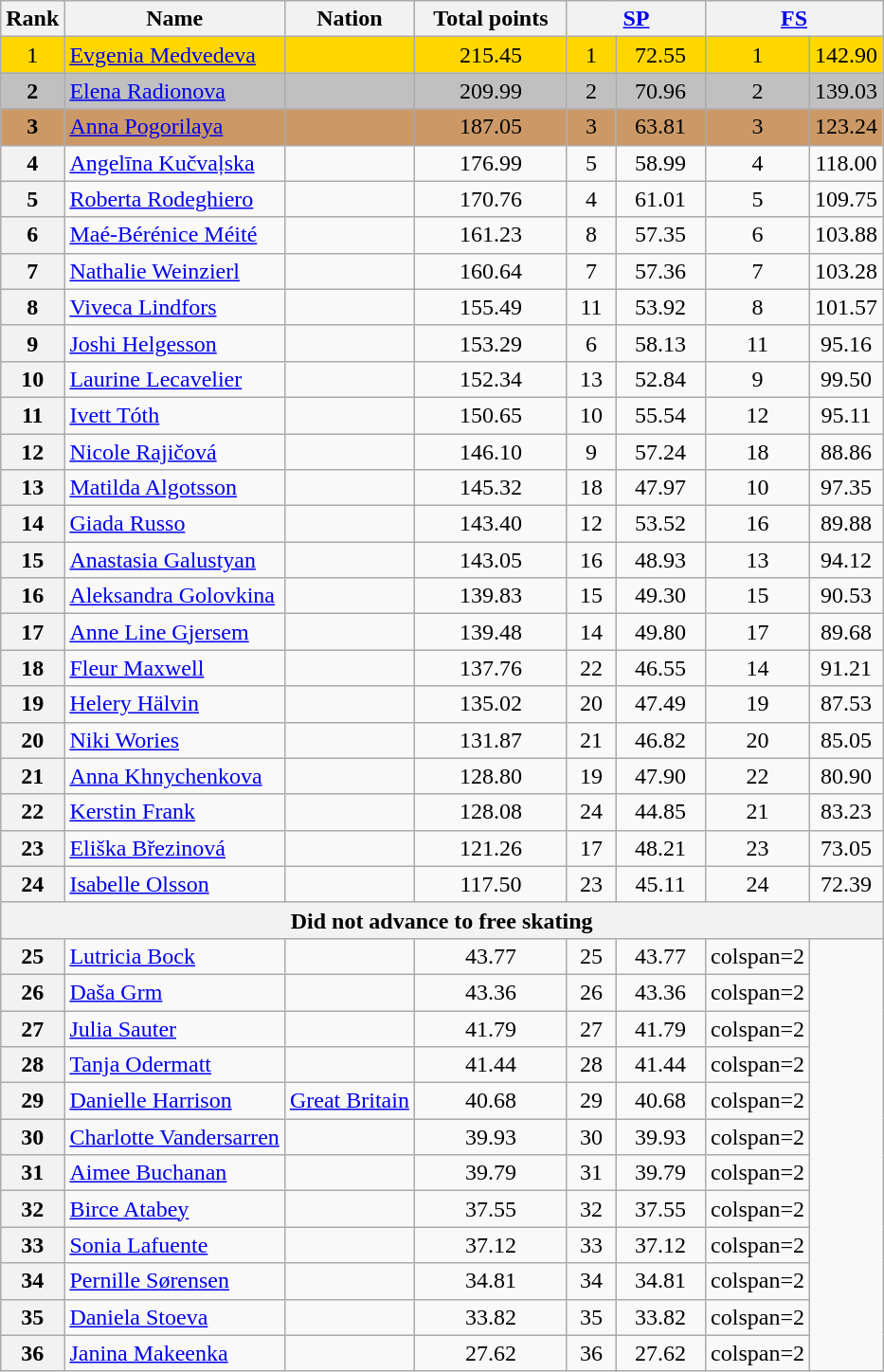<table class="wikitable sortable">
<tr>
<th>Rank</th>
<th>Name</th>
<th>Nation</th>
<th width="100px">Total points</th>
<th colspan="2" width="90px"><a href='#'>SP</a></th>
<th colspan="2" width="90px"><a href='#'>FS</a></th>
</tr>
<tr bgcolor="gold">
<td align="center" bgcolor="gold">1</td>
<td><a href='#'>Evgenia Medvedeva</a></td>
<td></td>
<td align="center">215.45</td>
<td align="center">1</td>
<td align="center">72.55</td>
<td align="center">1</td>
<td align="center">142.90</td>
</tr>
<tr bgcolor="silver">
<td align="center" bgcolor="silver"><strong>2</strong></td>
<td><a href='#'>Elena Radionova</a></td>
<td></td>
<td align="center">209.99</td>
<td align="center">2</td>
<td align="center">70.96</td>
<td align="center">2</td>
<td align="center">139.03</td>
</tr>
<tr bgcolor="#cc9966">
<td align="center" bgcolor="#cc9966"><strong>3</strong></td>
<td><a href='#'>Anna Pogorilaya</a></td>
<td></td>
<td align="center">187.05</td>
<td align="center">3</td>
<td align="center">63.81</td>
<td align="center">3</td>
<td align="center">123.24</td>
</tr>
<tr>
<th>4</th>
<td><a href='#'>Angelīna Kučvaļska</a></td>
<td></td>
<td align="center">176.99</td>
<td align="center">5</td>
<td align="center">58.99</td>
<td align="center">4</td>
<td align="center">118.00</td>
</tr>
<tr>
<th>5</th>
<td><a href='#'>Roberta Rodeghiero</a></td>
<td></td>
<td align="center">170.76</td>
<td align="center">4</td>
<td align="center">61.01</td>
<td align="center">5</td>
<td align="center">109.75</td>
</tr>
<tr>
<th>6</th>
<td><a href='#'>Maé-Bérénice Méité</a></td>
<td></td>
<td align="center">161.23</td>
<td align="center">8</td>
<td align="center">57.35</td>
<td align="center">6</td>
<td align="center">103.88</td>
</tr>
<tr>
<th>7</th>
<td><a href='#'>Nathalie Weinzierl</a></td>
<td></td>
<td align="center">160.64</td>
<td align="center">7</td>
<td align="center">57.36</td>
<td align="center">7</td>
<td align="center">103.28</td>
</tr>
<tr>
<th>8</th>
<td><a href='#'>Viveca Lindfors</a></td>
<td></td>
<td align="center">155.49</td>
<td align="center">11</td>
<td align="center">53.92</td>
<td align="center">8</td>
<td align="center">101.57</td>
</tr>
<tr>
<th>9</th>
<td><a href='#'>Joshi Helgesson</a></td>
<td></td>
<td align="center">153.29</td>
<td align="center">6</td>
<td align="center">58.13</td>
<td align="center">11</td>
<td align="center">95.16</td>
</tr>
<tr>
<th>10</th>
<td><a href='#'>Laurine Lecavelier</a></td>
<td></td>
<td align="center">152.34</td>
<td align="center">13</td>
<td align="center">52.84</td>
<td align="center">9</td>
<td align="center">99.50</td>
</tr>
<tr>
<th>11</th>
<td><a href='#'>Ivett Tóth</a></td>
<td></td>
<td align="center">150.65</td>
<td align="center">10</td>
<td align="center">55.54</td>
<td align="center">12</td>
<td align="center">95.11</td>
</tr>
<tr>
<th>12</th>
<td><a href='#'>Nicole Rajičová</a></td>
<td></td>
<td align="center">146.10</td>
<td align="center">9</td>
<td align="center">57.24</td>
<td align="center">18</td>
<td align="center">88.86</td>
</tr>
<tr>
<th>13</th>
<td><a href='#'>Matilda Algotsson</a></td>
<td></td>
<td align="center">145.32</td>
<td align="center">18</td>
<td align="center">47.97</td>
<td align="center">10</td>
<td align="center">97.35</td>
</tr>
<tr>
<th>14</th>
<td><a href='#'>Giada Russo</a></td>
<td></td>
<td align="center">143.40</td>
<td align="center">12</td>
<td align="center">53.52</td>
<td align="center">16</td>
<td align="center">89.88</td>
</tr>
<tr>
<th>15</th>
<td><a href='#'>Anastasia Galustyan</a></td>
<td></td>
<td align="center">143.05</td>
<td align="center">16</td>
<td align="center">48.93</td>
<td align="center">13</td>
<td align="center">94.12</td>
</tr>
<tr>
<th>16</th>
<td><a href='#'>Aleksandra Golovkina</a></td>
<td></td>
<td align="center">139.83</td>
<td align="center">15</td>
<td align="center">49.30</td>
<td align="center">15</td>
<td align="center">90.53</td>
</tr>
<tr>
<th>17</th>
<td><a href='#'>Anne Line Gjersem</a></td>
<td></td>
<td align="center">139.48</td>
<td align="center">14</td>
<td align="center">49.80</td>
<td align="center">17</td>
<td align="center">89.68</td>
</tr>
<tr>
<th>18</th>
<td><a href='#'>Fleur Maxwell</a></td>
<td></td>
<td align="center">137.76</td>
<td align="center">22</td>
<td align="center">46.55</td>
<td align="center">14</td>
<td align="center">91.21</td>
</tr>
<tr>
<th>19</th>
<td><a href='#'>Helery Hälvin</a></td>
<td></td>
<td align="center">135.02</td>
<td align="center">20</td>
<td align="center">47.49</td>
<td align="center">19</td>
<td align="center">87.53</td>
</tr>
<tr>
<th>20</th>
<td><a href='#'>Niki Wories</a></td>
<td></td>
<td align="center">131.87</td>
<td align="center">21</td>
<td align="center">46.82</td>
<td align="center">20</td>
<td align="center">85.05</td>
</tr>
<tr>
<th>21</th>
<td><a href='#'>Anna Khnychenkova</a></td>
<td></td>
<td align="center">128.80</td>
<td align="center">19</td>
<td align="center">47.90</td>
<td align="center">22</td>
<td align="center">80.90</td>
</tr>
<tr>
<th>22</th>
<td><a href='#'>Kerstin Frank</a></td>
<td></td>
<td align="center">128.08</td>
<td align="center">24</td>
<td align="center">44.85</td>
<td align="center">21</td>
<td align="center">83.23</td>
</tr>
<tr>
<th>23</th>
<td><a href='#'>Eliška Březinová</a></td>
<td></td>
<td align="center">121.26</td>
<td align="center">17</td>
<td align="center">48.21</td>
<td align="center">23</td>
<td align="center">73.05</td>
</tr>
<tr>
<th>24</th>
<td><a href='#'>Isabelle Olsson</a></td>
<td></td>
<td align="center">117.50</td>
<td align="center">23</td>
<td align="center">45.11</td>
<td align="center">24</td>
<td align="center">72.39</td>
</tr>
<tr>
<th colspan="8">Did not advance to free skating</th>
</tr>
<tr>
<th>25</th>
<td><a href='#'>Lutricia Bock</a></td>
<td></td>
<td align="center">43.77</td>
<td align="center">25</td>
<td align="center">43.77</td>
<td>colspan=2 </td>
</tr>
<tr>
<th>26</th>
<td><a href='#'>Daša Grm</a></td>
<td></td>
<td align="center">43.36</td>
<td align="center">26</td>
<td align="center">43.36</td>
<td>colspan=2 </td>
</tr>
<tr>
<th>27</th>
<td><a href='#'>Julia Sauter</a></td>
<td></td>
<td align="center">41.79</td>
<td align="center">27</td>
<td align="center">41.79</td>
<td>colspan=2 </td>
</tr>
<tr>
<th>28</th>
<td><a href='#'>Tanja Odermatt</a></td>
<td></td>
<td align="center">41.44</td>
<td align="center">28</td>
<td align="center">41.44</td>
<td>colspan=2 </td>
</tr>
<tr>
<th>29</th>
<td><a href='#'>Danielle Harrison</a></td>
<td> <a href='#'>Great Britain</a></td>
<td align="center">40.68</td>
<td align="center">29</td>
<td align="center">40.68</td>
<td>colspan=2 </td>
</tr>
<tr>
<th>30</th>
<td><a href='#'>Charlotte Vandersarren</a></td>
<td></td>
<td align="center">39.93</td>
<td align="center">30</td>
<td align="center">39.93</td>
<td>colspan=2 </td>
</tr>
<tr>
<th>31</th>
<td><a href='#'>Aimee Buchanan</a></td>
<td></td>
<td align="center">39.79</td>
<td align="center">31</td>
<td align="center">39.79</td>
<td>colspan=2 </td>
</tr>
<tr>
<th>32</th>
<td><a href='#'>Birce Atabey</a></td>
<td></td>
<td align="center">37.55</td>
<td align="center">32</td>
<td align="center">37.55</td>
<td>colspan=2 </td>
</tr>
<tr>
<th>33</th>
<td><a href='#'>Sonia Lafuente</a></td>
<td></td>
<td align="center">37.12</td>
<td align="center">33</td>
<td align="center">37.12</td>
<td>colspan=2 </td>
</tr>
<tr>
<th>34</th>
<td><a href='#'>Pernille Sørensen</a></td>
<td></td>
<td align="center">34.81</td>
<td align="center">34</td>
<td align="center">34.81</td>
<td>colspan=2 </td>
</tr>
<tr>
<th>35</th>
<td><a href='#'>Daniela Stoeva</a></td>
<td></td>
<td align="center">33.82</td>
<td align="center">35</td>
<td align="center">33.82</td>
<td>colspan=2 </td>
</tr>
<tr>
<th>36</th>
<td><a href='#'>Janina Makeenka</a></td>
<td></td>
<td align="center">27.62</td>
<td align="center">36</td>
<td align="center">27.62</td>
<td>colspan=2 </td>
</tr>
</table>
